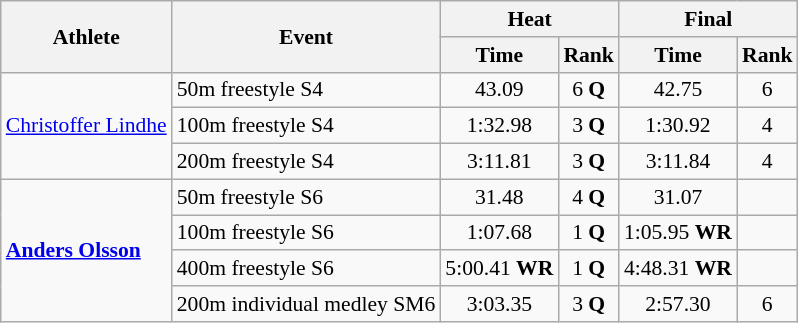<table class=wikitable style="font-size:90%">
<tr>
<th rowspan="2">Athlete</th>
<th rowspan="2">Event</th>
<th colspan="2">Heat</th>
<th colspan="2">Final</th>
</tr>
<tr>
<th>Time</th>
<th>Rank</th>
<th>Time</th>
<th>Rank</th>
</tr>
<tr align=center>
<td align=left rowspan=3><a href='#'>Christoffer Lindhe</a></td>
<td align=left>50m freestyle S4</td>
<td>43.09</td>
<td>6 <strong>Q</strong></td>
<td>42.75</td>
<td>6</td>
</tr>
<tr align=center>
<td align=left>100m freestyle S4</td>
<td>1:32.98</td>
<td>3 <strong>Q</strong></td>
<td>1:30.92</td>
<td>4</td>
</tr>
<tr align=center>
<td align=left>200m freestyle S4</td>
<td>3:11.81</td>
<td>3 <strong>Q</strong></td>
<td>3:11.84</td>
<td>4</td>
</tr>
<tr align=center>
<td align=left rowspan=4><strong><a href='#'>Anders Olsson</a></strong></td>
<td align=left>50m freestyle S6</td>
<td>31.48</td>
<td>4 <strong>Q</strong></td>
<td>31.07</td>
<td></td>
</tr>
<tr align=center>
<td align=left>100m freestyle S6</td>
<td>1:07.68</td>
<td>1 <strong>Q</strong></td>
<td>1:05.95 <strong>WR</strong></td>
<td></td>
</tr>
<tr align=center>
<td align=left>400m freestyle S6</td>
<td>5:00.41 <strong>WR</strong></td>
<td>1 <strong>Q</strong></td>
<td>4:48.31 <strong>WR</strong></td>
<td></td>
</tr>
<tr align=center>
<td align=left>200m individual medley SM6</td>
<td>3:03.35</td>
<td>3 <strong>Q</strong></td>
<td>2:57.30</td>
<td>6</td>
</tr>
</table>
